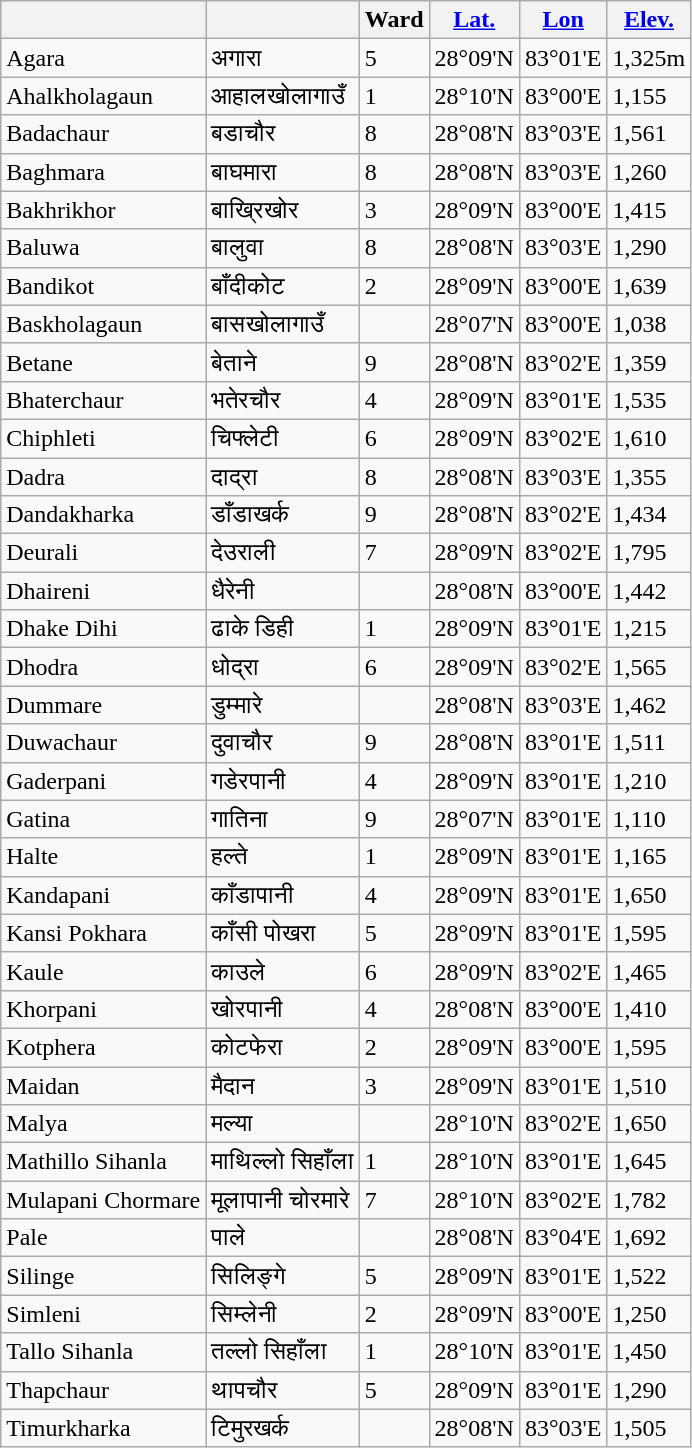<table class="wikitable">
<tr>
<th></th>
<th></th>
<th>Ward</th>
<th><a href='#'>Lat.</a></th>
<th><a href='#'>Lon</a></th>
<th><a href='#'>Elev.</a></th>
</tr>
<tr>
<td>Agara</td>
<td>अगारा</td>
<td>5</td>
<td>28°09'N</td>
<td>83°01'E</td>
<td>1,325m</td>
</tr>
<tr>
<td>Ahalkholagaun</td>
<td>आहालखोलागाउँ</td>
<td>1</td>
<td>28°10'N</td>
<td>83°00'E</td>
<td>1,155</td>
</tr>
<tr>
<td>Badachaur</td>
<td>बडाचौर</td>
<td>8</td>
<td>28°08'N</td>
<td>83°03'E</td>
<td>1,561</td>
</tr>
<tr>
<td>Baghmara</td>
<td>बाघमारा</td>
<td>8</td>
<td>28°08'N</td>
<td>83°03'E</td>
<td>1,260</td>
</tr>
<tr>
<td>Bakhrikhor</td>
<td>बाख्रिखोर</td>
<td>3</td>
<td>28°09'N</td>
<td>83°00'E</td>
<td>1,415</td>
</tr>
<tr>
<td>Baluwa</td>
<td>बालुवा</td>
<td>8</td>
<td>28°08'N</td>
<td>83°03'E</td>
<td>1,290</td>
</tr>
<tr>
<td>Bandikot</td>
<td>बाँदीकोट</td>
<td>2</td>
<td>28°09'N</td>
<td>83°00'E</td>
<td>1,639</td>
</tr>
<tr>
<td>Baskholagaun</td>
<td>बासखोलागाउँ</td>
<td></td>
<td>28°07'N</td>
<td>83°00'E</td>
<td>1,038</td>
</tr>
<tr>
<td>Betane</td>
<td>बेताने</td>
<td>9</td>
<td>28°08'N</td>
<td>83°02'E</td>
<td>1,359</td>
</tr>
<tr>
<td>Bhaterchaur</td>
<td>भतेरचौर</td>
<td>4</td>
<td>28°09'N</td>
<td>83°01'E</td>
<td>1,535</td>
</tr>
<tr>
<td>Chiphleti</td>
<td>चिफ्लेटी</td>
<td>6</td>
<td>28°09'N</td>
<td>83°02'E</td>
<td>1,610</td>
</tr>
<tr>
<td>Dadra</td>
<td>दाद्रा</td>
<td>8</td>
<td>28°08'N</td>
<td>83°03'E</td>
<td>1,355</td>
</tr>
<tr>
<td>Dandakharka</td>
<td>डाँडाखर्क</td>
<td>9</td>
<td>28°08'N</td>
<td>83°02'E</td>
<td>1,434</td>
</tr>
<tr>
<td>Deurali</td>
<td>देउराली</td>
<td>7</td>
<td>28°09'N</td>
<td>83°02'E</td>
<td>1,795</td>
</tr>
<tr>
<td>Dhaireni</td>
<td>धैरेनी</td>
<td></td>
<td>28°08'N</td>
<td>83°00'E</td>
<td>1,442</td>
</tr>
<tr>
<td>Dhake Dihi</td>
<td>ढाके डिही</td>
<td>1</td>
<td>28°09'N</td>
<td>83°01'E</td>
<td>1,215</td>
</tr>
<tr>
<td>Dhodra</td>
<td>धोद्रा</td>
<td>6</td>
<td>28°09'N</td>
<td>83°02'E</td>
<td>1,565</td>
</tr>
<tr>
<td>Dummare</td>
<td>डुम्मारे</td>
<td></td>
<td>28°08'N</td>
<td>83°03'E</td>
<td>1,462</td>
</tr>
<tr>
<td>Duwachaur</td>
<td>दुवाचौर</td>
<td>9</td>
<td>28°08'N</td>
<td>83°01'E</td>
<td>1,511</td>
</tr>
<tr>
<td>Gaderpani</td>
<td>गडेरपानी</td>
<td>4</td>
<td>28°09'N</td>
<td>83°01'E</td>
<td>1,210</td>
</tr>
<tr>
<td>Gatina</td>
<td>गातिना</td>
<td>9</td>
<td>28°07'N</td>
<td>83°01'E</td>
<td>1,110</td>
</tr>
<tr>
<td>Halte</td>
<td>हल्ते</td>
<td>1</td>
<td>28°09'N</td>
<td>83°01'E</td>
<td>1,165</td>
</tr>
<tr>
<td>Kandapani</td>
<td>काँडापानी</td>
<td>4</td>
<td>28°09'N</td>
<td>83°01'E</td>
<td>1,650</td>
</tr>
<tr>
<td>Kansi Pokhara</td>
<td>काँसी पोखरा</td>
<td>5</td>
<td>28°09'N</td>
<td>83°01'E</td>
<td>1,595</td>
</tr>
<tr>
<td>Kaule</td>
<td>काउले</td>
<td>6</td>
<td>28°09'N</td>
<td>83°02'E</td>
<td>1,465</td>
</tr>
<tr>
<td>Khorpani</td>
<td>खोरपानी</td>
<td>4</td>
<td>28°08'N</td>
<td>83°00'E</td>
<td>1,410</td>
</tr>
<tr>
<td>Kotphera</td>
<td>कोटफेरा</td>
<td>2</td>
<td>28°09'N</td>
<td>83°00'E</td>
<td>1,595</td>
</tr>
<tr>
<td>Maidan</td>
<td>मैदान</td>
<td>3</td>
<td>28°09'N</td>
<td>83°01'E</td>
<td>1,510</td>
</tr>
<tr>
<td>Malya</td>
<td>मल्या</td>
<td></td>
<td>28°10'N</td>
<td>83°02'E</td>
<td>1,650</td>
</tr>
<tr>
<td>Mathillo Sihanla</td>
<td>माथिल्लो सिहाँला</td>
<td>1</td>
<td>28°10'N</td>
<td>83°01'E</td>
<td>1,645</td>
</tr>
<tr>
<td>Mulapani Chormare</td>
<td>मूलापानी चोरमारे</td>
<td>7</td>
<td>28°10'N</td>
<td>83°02'E</td>
<td>1,782</td>
</tr>
<tr>
<td>Pale</td>
<td>पाले</td>
<td></td>
<td>28°08'N</td>
<td>83°04'E</td>
<td>1,692</td>
</tr>
<tr>
<td>Silinge</td>
<td>सिलिङ्गे</td>
<td>5</td>
<td>28°09'N</td>
<td>83°01'E</td>
<td>1,522</td>
</tr>
<tr>
<td>Simleni</td>
<td>सिम्लेनी</td>
<td>2</td>
<td>28°09'N</td>
<td>83°00'E</td>
<td>1,250</td>
</tr>
<tr>
<td>Tallo Sihanla</td>
<td>तल्लो सिहाँला</td>
<td>1</td>
<td>28°10'N</td>
<td>83°01'E</td>
<td>1,450</td>
</tr>
<tr>
<td>Thapchaur</td>
<td>थापचौर</td>
<td>5</td>
<td>28°09'N</td>
<td>83°01'E</td>
<td>1,290</td>
</tr>
<tr>
<td>Timurkharka</td>
<td>टिमुरखर्क</td>
<td></td>
<td>28°08'N</td>
<td>83°03'E</td>
<td>1,505</td>
</tr>
</table>
